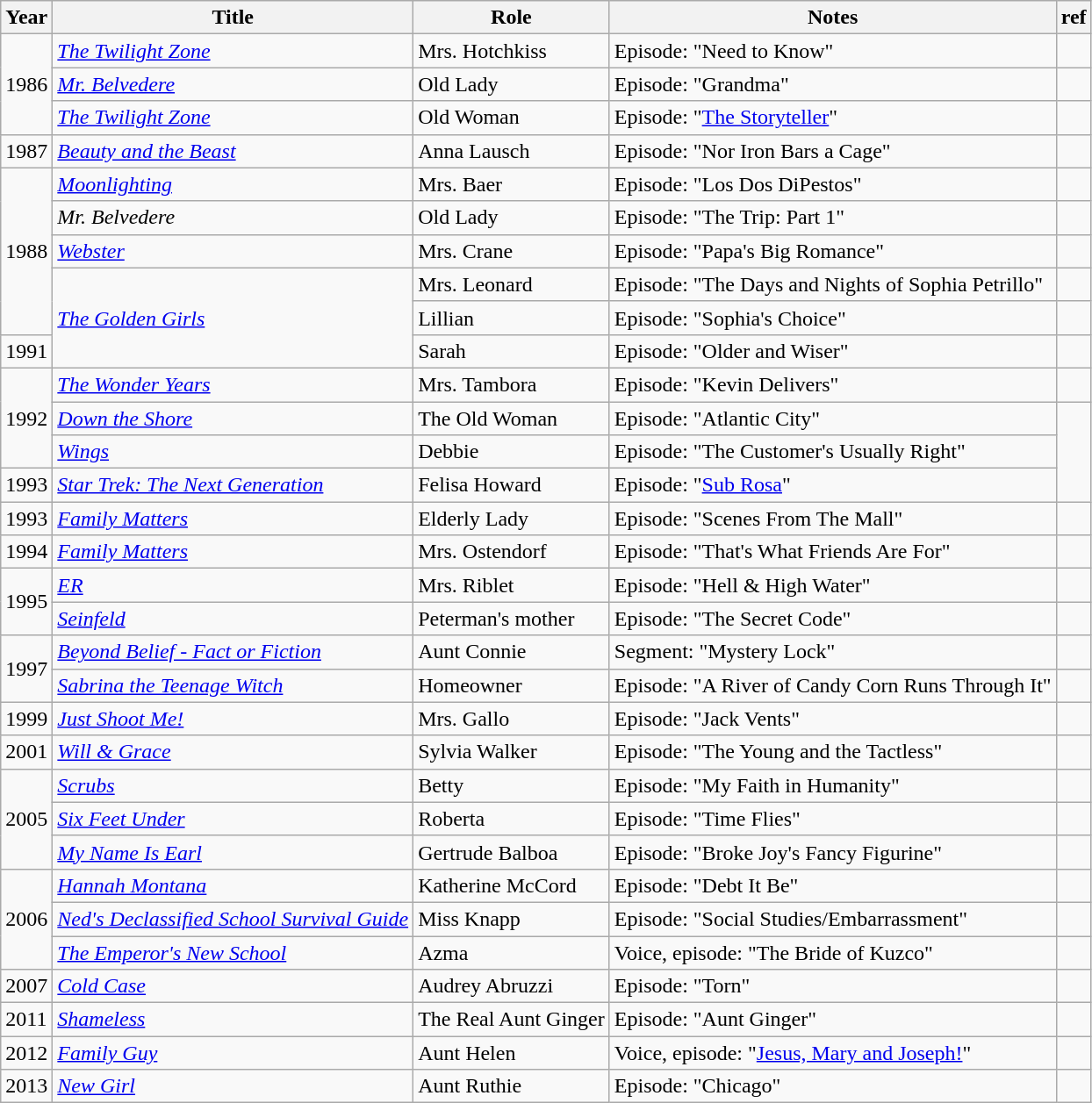<table class="wikitable sortable">
<tr>
<th>Year</th>
<th>Title</th>
<th>Role</th>
<th class="unsortable">Notes</th>
<th>ref</th>
</tr>
<tr>
<td rowspan="3">1986</td>
<td><em><a href='#'>The Twilight Zone</a></em></td>
<td>Mrs. Hotchkiss</td>
<td>Episode: "Need to Know"</td>
<td></td>
</tr>
<tr>
<td><em><a href='#'>Mr. Belvedere</a></em></td>
<td>Old Lady</td>
<td>Episode: "Grandma"</td>
<td></td>
</tr>
<tr>
<td><em><a href='#'>The Twilight Zone</a></em></td>
<td>Old Woman</td>
<td>Episode: "<a href='#'>The Storyteller</a>"</td>
<td></td>
</tr>
<tr>
<td>1987</td>
<td><em><a href='#'>Beauty and the Beast</a></em></td>
<td>Anna Lausch</td>
<td>Episode: "Nor Iron Bars a Cage"</td>
<td></td>
</tr>
<tr>
<td rowspan="5">1988</td>
<td><em><a href='#'>Moonlighting</a></em></td>
<td>Mrs. Baer</td>
<td>Episode: "Los Dos DiPestos"</td>
<td></td>
</tr>
<tr>
<td><em>Mr. Belvedere</em></td>
<td>Old Lady</td>
<td>Episode: "The Trip: Part 1"</td>
<td></td>
</tr>
<tr>
<td><em><a href='#'>Webster</a></em></td>
<td>Mrs. Crane</td>
<td>Episode: "Papa's Big Romance"</td>
<td></td>
</tr>
<tr>
<td rowspan="3"><em><a href='#'>The Golden Girls</a></em></td>
<td>Mrs. Leonard</td>
<td>Episode: "The Days and Nights of Sophia Petrillo"</td>
<td></td>
</tr>
<tr>
<td>Lillian</td>
<td>Episode: "Sophia's Choice"</td>
<td></td>
</tr>
<tr>
<td>1991</td>
<td>Sarah</td>
<td>Episode: "Older and Wiser"</td>
<td></td>
</tr>
<tr>
<td rowspan="3">1992</td>
<td><em><a href='#'>The Wonder Years</a></em></td>
<td>Mrs. Tambora</td>
<td>Episode: "Kevin Delivers"</td>
<td></td>
</tr>
<tr>
<td><em><a href='#'>Down the Shore</a></em></td>
<td>The Old Woman</td>
<td>Episode: "Atlantic City"</td>
</tr>
<tr>
<td><em><a href='#'>Wings</a></em></td>
<td>Debbie</td>
<td>Episode: "The Customer's Usually Right"</td>
</tr>
<tr>
<td>1993</td>
<td><em><a href='#'>Star Trek: The Next Generation</a></em></td>
<td>Felisa Howard</td>
<td>Episode: "<a href='#'>Sub Rosa</a>"</td>
</tr>
<tr>
<td>1993</td>
<td><em><a href='#'>Family Matters</a></em></td>
<td>Elderly Lady</td>
<td>Episode: "Scenes From The Mall"</td>
<td></td>
</tr>
<tr>
<td>1994</td>
<td><em><a href='#'>Family Matters</a></em></td>
<td>Mrs. Ostendorf</td>
<td>Episode: "That's What Friends Are For"</td>
<td></td>
</tr>
<tr>
<td rowspan="2">1995</td>
<td><em><a href='#'>ER</a></em></td>
<td>Mrs. Riblet</td>
<td>Episode: "Hell & High Water"</td>
<td></td>
</tr>
<tr>
<td><em><a href='#'>Seinfeld</a></em></td>
<td>Peterman's mother</td>
<td>Episode: "The Secret Code"</td>
<td></td>
</tr>
<tr>
<td rowspan="2">1997</td>
<td><em><a href='#'>Beyond Belief - Fact or Fiction</a></em></td>
<td>Aunt Connie</td>
<td>Segment: "Mystery Lock"</td>
<td></td>
</tr>
<tr>
<td><em><a href='#'>Sabrina the Teenage Witch</a></em></td>
<td>Homeowner</td>
<td>Episode: "A River of Candy Corn Runs Through It"</td>
<td></td>
</tr>
<tr>
<td>1999</td>
<td><em><a href='#'>Just Shoot Me!</a></em></td>
<td>Mrs. Gallo</td>
<td>Episode: "Jack Vents"</td>
<td></td>
</tr>
<tr>
<td>2001</td>
<td><em><a href='#'>Will & Grace</a></em></td>
<td>Sylvia Walker</td>
<td>Episode: "The Young and the Tactless"</td>
<td></td>
</tr>
<tr>
<td rowspan="3">2005</td>
<td><em><a href='#'>Scrubs</a></em></td>
<td>Betty</td>
<td>Episode: "My Faith in Humanity"</td>
<td></td>
</tr>
<tr>
<td><em><a href='#'>Six Feet Under</a></em></td>
<td>Roberta</td>
<td>Episode: "Time Flies"</td>
<td></td>
</tr>
<tr>
<td><em><a href='#'>My Name Is Earl</a></em></td>
<td>Gertrude Balboa</td>
<td>Episode: "Broke Joy's Fancy Figurine"</td>
<td></td>
</tr>
<tr>
<td rowspan="3">2006</td>
<td><em><a href='#'>Hannah Montana</a></em></td>
<td>Katherine McCord</td>
<td>Episode: "Debt It Be"</td>
<td></td>
</tr>
<tr>
<td><em><a href='#'>Ned's Declassified School Survival Guide</a></em></td>
<td>Miss Knapp</td>
<td>Episode: "Social Studies/Embarrassment"</td>
<td></td>
</tr>
<tr>
<td><em><a href='#'>The Emperor's New School</a></em></td>
<td>Azma</td>
<td>Voice, episode: "The Bride of Kuzco"</td>
<td></td>
</tr>
<tr>
<td>2007</td>
<td><em><a href='#'>Cold Case</a></em></td>
<td>Audrey Abruzzi</td>
<td>Episode: "Torn"</td>
<td></td>
</tr>
<tr>
<td>2011</td>
<td><em><a href='#'>Shameless</a></em></td>
<td>The Real Aunt Ginger</td>
<td>Episode: "Aunt Ginger"</td>
<td></td>
</tr>
<tr>
<td>2012</td>
<td><em><a href='#'>Family Guy</a></em></td>
<td>Aunt Helen</td>
<td>Voice, episode: "<a href='#'>Jesus, Mary and Joseph!</a>"</td>
<td></td>
</tr>
<tr>
<td>2013</td>
<td><em><a href='#'>New Girl</a></em></td>
<td>Aunt Ruthie</td>
<td>Episode: "Chicago"</td>
<td></td>
</tr>
</table>
